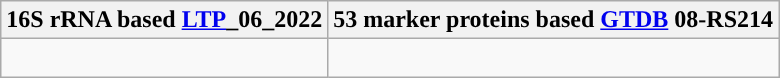<table class="wikitable">
<tr>
<th colspan=1>16S rRNA based <a href='#'>LTP</a>_06_2022</th>
<th colspan=1>53 marker proteins based <a href='#'>GTDB</a> 08-RS214</th>
</tr>
<tr>
<td style="vertical-align:top"><br></td>
<td><br></td>
</tr>
</table>
